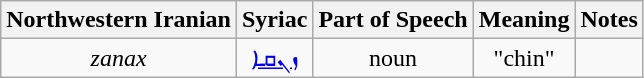<table class="wikitable">
<tr>
<th colspan="1">Northwestern Iranian</th>
<th colspan="1">Syriac</th>
<th>Part of Speech</th>
<th colspan="1">Meaning</th>
<th>Notes</th>
</tr>
<tr style="text-align:center;">
<td><em>zanax</em></td>
<td><a href='#'>ܙܢܩܐ</a></td>
<td>noun</td>
<td>"chin"</td>
<td></td>
</tr>
</table>
